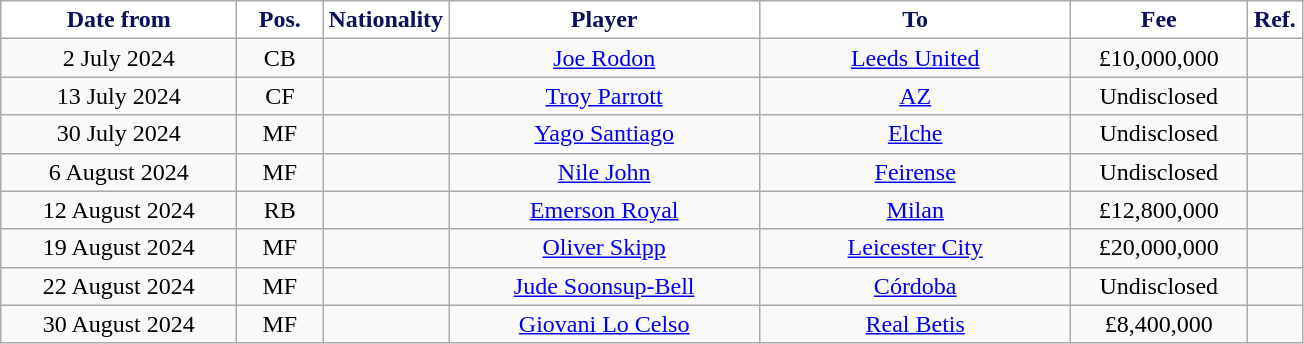<table class="wikitable" style="text-align:center">
<tr>
<th style="background:#FFFFFF; color:#081159; width:150px;">Date from</th>
<th style="background:#FFFFFF; color:#081159; width:50px;">Pos.</th>
<th style="background:#FFFFFF; color:#081159; width:50px;">Nationality</th>
<th style="background:#FFFFFF; color:#081159; width:200px;">Player</th>
<th style="background:#FFFFFF; color:#081159; width:200px;">To</th>
<th style="background:#FFFFFF; color:#081159; width:110px;">Fee</th>
<th style="background:#FFFFFF; color:#081159; width:30px;">Ref.</th>
</tr>
<tr>
<td>2 July 2024</td>
<td>CB</td>
<td></td>
<td><a href='#'>Joe Rodon</a></td>
<td> <a href='#'>Leeds United</a></td>
<td>£10,000,000</td>
<td nowrap></td>
</tr>
<tr>
<td>13 July 2024</td>
<td>CF</td>
<td></td>
<td><a href='#'>Troy Parrott</a></td>
<td> <a href='#'>AZ</a></td>
<td>Undisclosed</td>
<td></td>
</tr>
<tr>
<td>30 July 2024</td>
<td>MF</td>
<td></td>
<td><a href='#'>Yago Santiago</a></td>
<td> <a href='#'>Elche</a></td>
<td>Undisclosed</td>
<td></td>
</tr>
<tr>
<td>6 August 2024</td>
<td>MF</td>
<td></td>
<td><a href='#'>Nile John</a></td>
<td> <a href='#'>Feirense</a></td>
<td>Undisclosed</td>
<td></td>
</tr>
<tr>
<td>12 August 2024</td>
<td>RB</td>
<td></td>
<td><a href='#'>Emerson Royal</a></td>
<td> <a href='#'>Milan</a></td>
<td>£12,800,000</td>
<td></td>
</tr>
<tr>
<td>19 August 2024</td>
<td>MF</td>
<td></td>
<td><a href='#'>Oliver Skipp</a></td>
<td> <a href='#'>Leicester City</a></td>
<td>£20,000,000</td>
<td></td>
</tr>
<tr>
<td>22 August 2024</td>
<td>MF</td>
<td></td>
<td><a href='#'>Jude Soonsup-Bell</a></td>
<td> <a href='#'>Córdoba</a></td>
<td>Undisclosed</td>
<td></td>
</tr>
<tr>
<td>30 August 2024</td>
<td>MF</td>
<td></td>
<td><a href='#'>Giovani Lo Celso</a></td>
<td> <a href='#'>Real Betis</a></td>
<td>£8,400,000</td>
<td></td>
</tr>
</table>
